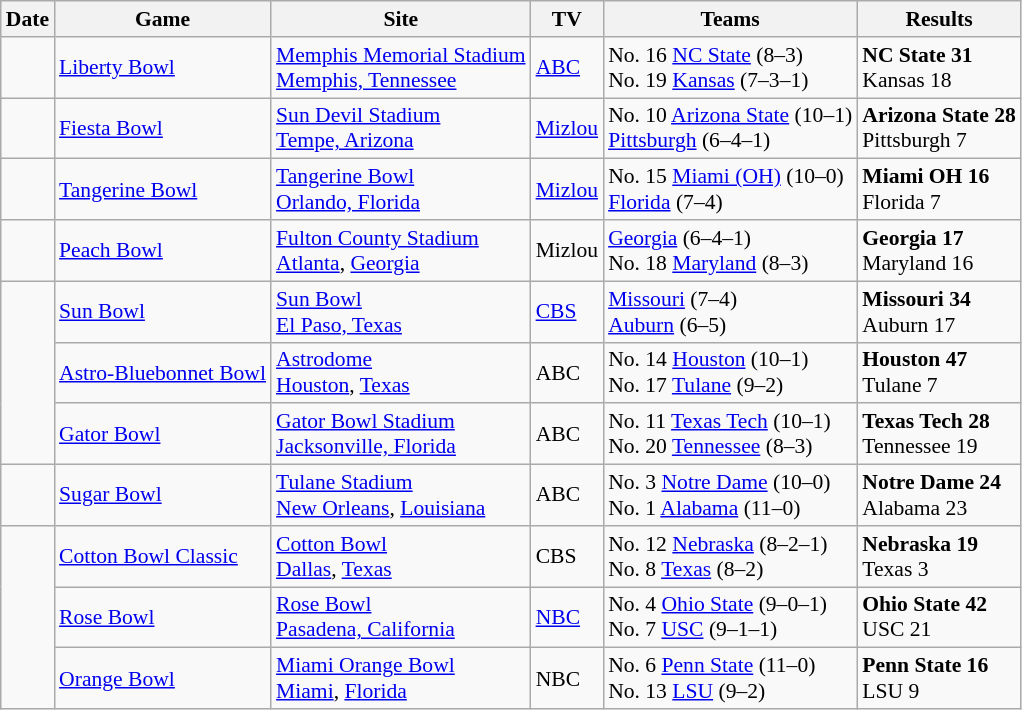<table class="wikitable" style="font-size:90%">
<tr>
<th>Date</th>
<th>Game</th>
<th>Site</th>
<th>TV</th>
<th>Teams</th>
<th>Results</th>
</tr>
<tr>
<td></td>
<td><a href='#'>Liberty Bowl</a></td>
<td><a href='#'>Memphis Memorial Stadium</a><br><a href='#'>Memphis, Tennessee</a></td>
<td><a href='#'>ABC</a></td>
<td>No. 16 <a href='#'>NC State</a> (8–3)<br>No. 19 <a href='#'>Kansas</a> (7–3–1)</td>
<td><strong>NC State 31</strong><br>Kansas 18</td>
</tr>
<tr>
<td></td>
<td><a href='#'>Fiesta Bowl</a></td>
<td><a href='#'>Sun Devil Stadium</a><br><a href='#'>Tempe, Arizona</a></td>
<td><a href='#'>Mizlou</a></td>
<td>No. 10 <a href='#'>Arizona State</a> (10–1)<br><a href='#'>Pittsburgh</a> (6–4–1)</td>
<td><strong>Arizona State 28</strong><br>Pittsburgh 7</td>
</tr>
<tr>
<td></td>
<td><a href='#'>Tangerine Bowl</a></td>
<td><a href='#'>Tangerine Bowl</a><br><a href='#'>Orlando, Florida</a></td>
<td><a href='#'>Mizlou</a></td>
<td>No. 15 <a href='#'>Miami (OH)</a> (10–0)<br><a href='#'>Florida</a> (7–4)</td>
<td><strong>Miami OH 16</strong><br>Florida 7</td>
</tr>
<tr>
<td></td>
<td><a href='#'>Peach Bowl</a></td>
<td><a href='#'>Fulton County Stadium</a><br><a href='#'>Atlanta</a>, <a href='#'>Georgia</a></td>
<td>Mizlou</td>
<td><a href='#'>Georgia</a> (6–4–1)<br>No. 18 <a href='#'>Maryland</a> (8–3)</td>
<td><strong>Georgia 17</strong><br>Maryland 16</td>
</tr>
<tr>
<td rowspan=3></td>
<td><a href='#'>Sun Bowl</a></td>
<td><a href='#'>Sun Bowl</a><br><a href='#'>El Paso, Texas</a></td>
<td><a href='#'>CBS</a></td>
<td><a href='#'>Missouri</a> (7–4)<br><a href='#'>Auburn</a> (6–5)</td>
<td><strong>Missouri 34</strong><br>Auburn 17</td>
</tr>
<tr>
<td><a href='#'>Astro-Bluebonnet Bowl</a></td>
<td><a href='#'>Astrodome</a><br><a href='#'>Houston</a>, <a href='#'>Texas</a></td>
<td>ABC</td>
<td>No. 14 <a href='#'>Houston</a> (10–1)<br>No. 17 <a href='#'>Tulane</a> (9–2)</td>
<td><strong>Houston 47</strong><br>Tulane 7</td>
</tr>
<tr>
<td><a href='#'>Gator Bowl</a></td>
<td><a href='#'>Gator Bowl Stadium</a><br><a href='#'>Jacksonville, Florida</a></td>
<td>ABC</td>
<td>No. 11 <a href='#'>Texas Tech</a> (10–1)<br>No. 20 <a href='#'>Tennessee</a> (8–3)</td>
<td><strong>Texas Tech 28</strong><br>Tennessee 19</td>
</tr>
<tr>
<td></td>
<td><a href='#'>Sugar Bowl</a></td>
<td><a href='#'>Tulane Stadium</a><br><a href='#'>New Orleans</a>, <a href='#'>Louisiana</a></td>
<td>ABC</td>
<td>No. 3 <a href='#'>Notre Dame</a> (10–0)<br>No. 1 <a href='#'>Alabama</a> (11–0)</td>
<td><strong>Notre Dame 24</strong><br>Alabama 23</td>
</tr>
<tr>
<td rowspan=3></td>
<td><a href='#'>Cotton Bowl Classic</a></td>
<td><a href='#'>Cotton Bowl</a><br><a href='#'>Dallas</a>, <a href='#'>Texas</a></td>
<td>CBS</td>
<td>No. 12 <a href='#'>Nebraska</a> (8–2–1)<br>No. 8 <a href='#'>Texas</a> (8–2)</td>
<td><strong>Nebraska 19</strong><br>Texas 3</td>
</tr>
<tr>
<td><a href='#'>Rose Bowl</a></td>
<td><a href='#'>Rose Bowl</a><br><a href='#'>Pasadena, California</a></td>
<td><a href='#'>NBC</a></td>
<td>No. 4 <a href='#'>Ohio State</a> (9–0–1)<br> No. 7 <a href='#'>USC</a> (9–1–1)</td>
<td><strong>Ohio State 42</strong><br>USC 21</td>
</tr>
<tr>
<td><a href='#'>Orange Bowl</a></td>
<td><a href='#'>Miami Orange Bowl</a><br><a href='#'>Miami</a>, <a href='#'>Florida</a></td>
<td>NBC</td>
<td>No. 6 <a href='#'>Penn State</a> (11–0)<br>No. 13 <a href='#'>LSU</a> (9–2)</td>
<td><strong>Penn State 16</strong><br>LSU 9</td>
</tr>
</table>
